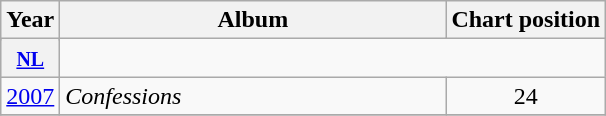<table class="wikitable">
<tr>
<th width="28" rowspan="2">Year</th>
<th width="250" rowspan="2">Album</th>
<th colspan="1">Chart position</th>
</tr>
<tr>
</tr>
<tr bgcolor="#DDDDDD">
<th width="30"><small><a href='#'>NL</a></small></th>
</tr>
<tr>
<td align="left" rowspan="1"><a href='#'>2007</a></td>
<td align="left" rowspan="1"><em>Confessions</em></td>
<td align="center">24</td>
</tr>
<tr>
</tr>
</table>
